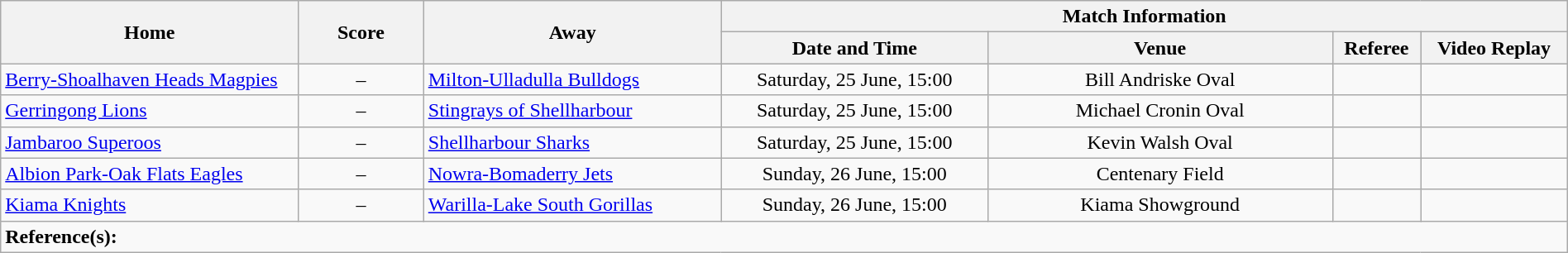<table class="wikitable" width="100% text-align:center;">
<tr>
<th rowspan="2" width="19%">Home</th>
<th rowspan="2" width="8%">Score</th>
<th rowspan="2" width="19%">Away</th>
<th colspan="4">Match Information</th>
</tr>
<tr bgcolor="#CCCCCC">
<th width="17%">Date and Time</th>
<th width="22%">Venue</th>
<th>Referee</th>
<th>Video Replay</th>
</tr>
<tr>
<td> <a href='#'>Berry-Shoalhaven Heads Magpies</a></td>
<td style="text-align:center;">–</td>
<td> <a href='#'>Milton-Ulladulla Bulldogs</a></td>
<td style="text-align:center;">Saturday, 25 June, 15:00</td>
<td style="text-align:center;">Bill Andriske Oval</td>
<td style="text-align:center;"></td>
<td style="text-align:center;"></td>
</tr>
<tr>
<td> <a href='#'>Gerringong Lions</a></td>
<td style="text-align:center;">–</td>
<td> <a href='#'>Stingrays of Shellharbour</a></td>
<td style="text-align:center;">Saturday, 25 June, 15:00</td>
<td style="text-align:center;">Michael Cronin Oval</td>
<td style="text-align:center;"></td>
<td style="text-align:center;"></td>
</tr>
<tr>
<td> <a href='#'>Jambaroo Superoos</a></td>
<td style="text-align:center;">–</td>
<td> <a href='#'>Shellharbour Sharks</a></td>
<td style="text-align:center;">Saturday, 25 June, 15:00</td>
<td style="text-align:center;">Kevin Walsh Oval</td>
<td style="text-align:center;"></td>
<td style="text-align:center;"></td>
</tr>
<tr>
<td> <a href='#'>Albion Park-Oak Flats Eagles</a></td>
<td style="text-align:center;">–</td>
<td> <a href='#'>Nowra-Bomaderry Jets</a></td>
<td style="text-align:center;">Sunday, 26 June, 15:00</td>
<td style="text-align:center;">Centenary Field</td>
<td style="text-align:center;"></td>
<td style="text-align:center;"></td>
</tr>
<tr>
<td> <a href='#'>Kiama Knights</a></td>
<td style="text-align:center;">–</td>
<td> <a href='#'>Warilla-Lake South Gorillas</a></td>
<td style="text-align:center;">Sunday, 26 June, 15:00</td>
<td style="text-align:center;">Kiama Showground</td>
<td style="text-align:center;"></td>
<td style="text-align:center;"></td>
</tr>
<tr>
<td colspan="7"><strong>Reference(s):</strong></td>
</tr>
</table>
